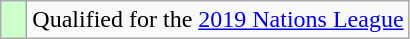<table class="wikitable" style="text-align:left">
<tr>
<td width=10px bgcolor=#ccffcc></td>
<td>Qualified for the <a href='#'>2019 Nations League</a></td>
</tr>
</table>
